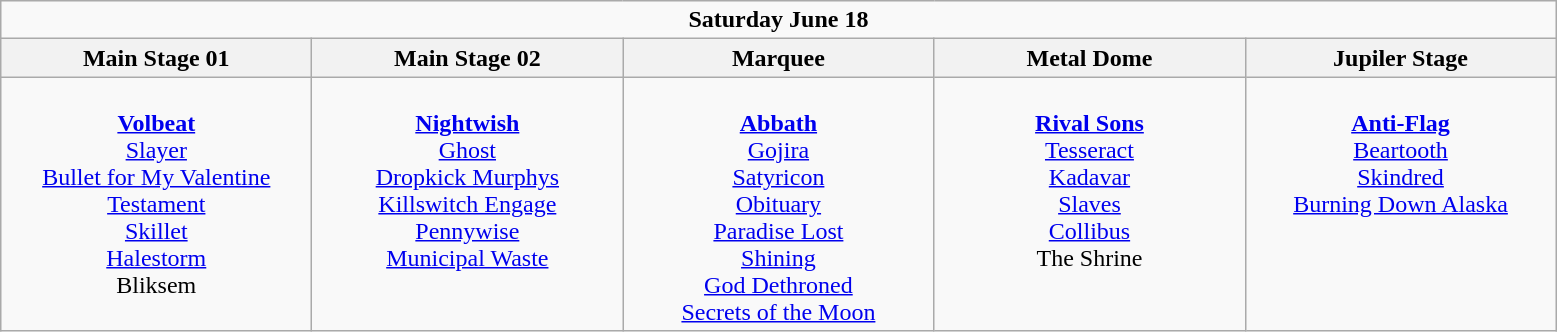<table class="wikitable">
<tr>
<td colspan="5" style="text-align:center;"><strong>Saturday June 18</strong></td>
</tr>
<tr>
<th>Main Stage 01</th>
<th>Main Stage 02</th>
<th>Marquee</th>
<th>Metal Dome</th>
<th>Jupiler Stage</th>
</tr>
<tr>
<td style="text-align:center; vertical-align:top; width:200px;"><br><strong><a href='#'>Volbeat</a></strong> <br>
<a href='#'>Slayer</a> <br>
<a href='#'>Bullet for My Valentine</a> <br>
<a href='#'>Testament</a> <br>
<a href='#'>Skillet</a> <br>
<a href='#'>Halestorm</a> <br>
Bliksem</td>
<td style="text-align:center; vertical-align:top; width:200px;"><br><strong><a href='#'>Nightwish</a></strong> <br>
<a href='#'>Ghost</a> <br>
<a href='#'>Dropkick Murphys</a> <br>
<a href='#'>Killswitch Engage</a> <br>
<a href='#'>Pennywise</a> <br>
<a href='#'>Municipal Waste</a></td>
<td style="text-align:center; vertical-align:top; width:200px;"><br><strong><a href='#'>Abbath</a></strong> <br>
<a href='#'>Gojira</a> <br>
<a href='#'>Satyricon</a> <br>
<a href='#'>Obituary</a> <br>
<a href='#'>Paradise Lost</a> <br>
<a href='#'>Shining</a> <br>
<a href='#'>God Dethroned</a> <br>
<a href='#'>Secrets of the Moon</a></td>
<td style="text-align:center; vertical-align:top; width:200px;"><br><strong><a href='#'>Rival Sons</a></strong><br>
<a href='#'>Tesseract</a> <br>
<a href='#'>Kadavar</a> <br>
<a href='#'>Slaves</a> <br>
<a href='#'>Collibus</a> <br>
The Shrine</td>
<td style="text-align:center; vertical-align:top; width:200px;"><br><strong><a href='#'>Anti-Flag</a></strong><br>
<a href='#'>Beartooth</a> <br>
<a href='#'>Skindred</a> <br>
<a href='#'>Burning Down Alaska</a></td>
</tr>
</table>
